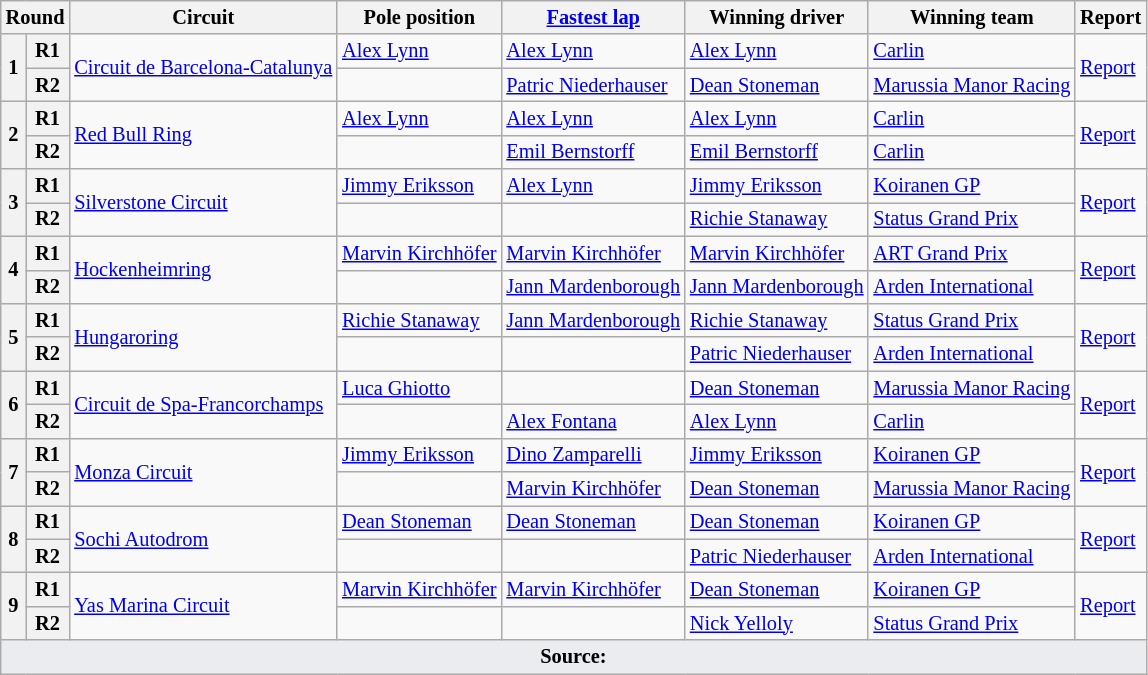<table class="wikitable" style="font-size: 85%;">
<tr>
<th colspan=2>Round</th>
<th>Circuit</th>
<th>Pole position</th>
<th><a href='#'>Fastest lap</a></th>
<th>Winning driver</th>
<th>Winning team</th>
<th>Report</th>
</tr>
<tr>
<th rowspan=2>1</th>
<th>R1</th>
<td rowspan=2> <a href='#'>Circuit de Barcelona-Catalunya</a></td>
<td> <a href='#'>Alex Lynn</a></td>
<td> <a href='#'>Alex Lynn</a></td>
<td> <a href='#'>Alex Lynn</a></td>
<td> <a href='#'>Carlin</a></td>
<td rowspan=2><a href='#'>Report</a></td>
</tr>
<tr>
<th>R2</th>
<td></td>
<td> <a href='#'>Patric Niederhauser</a></td>
<td> <a href='#'>Dean Stoneman</a></td>
<td> <a href='#'>Marussia Manor Racing</a></td>
</tr>
<tr>
<th rowspan=2>2</th>
<th>R1</th>
<td rowspan=2> <a href='#'>Red Bull Ring</a></td>
<td> <a href='#'>Alex Lynn</a></td>
<td> <a href='#'>Alex Lynn</a></td>
<td> <a href='#'>Alex Lynn</a></td>
<td> <a href='#'>Carlin</a></td>
<td rowspan=2><a href='#'>Report</a></td>
</tr>
<tr>
<th>R2</th>
<td></td>
<td> <a href='#'>Emil Bernstorff</a></td>
<td> <a href='#'>Emil Bernstorff</a></td>
<td> <a href='#'>Carlin</a></td>
</tr>
<tr>
<th rowspan=2>3</th>
<th>R1</th>
<td rowspan=2> <a href='#'>Silverstone Circuit</a></td>
<td> <a href='#'>Jimmy Eriksson</a></td>
<td> <a href='#'>Alex Lynn</a></td>
<td> <a href='#'>Jimmy Eriksson</a></td>
<td> <a href='#'>Koiranen GP</a></td>
<td rowspan=2><a href='#'>Report</a></td>
</tr>
<tr>
<th>R2</th>
<td></td>
<td> </td>
<td> <a href='#'>Richie Stanaway</a></td>
<td> <a href='#'>Status Grand Prix</a></td>
</tr>
<tr>
<th rowspan=2>4</th>
<th>R1</th>
<td rowspan=2> <a href='#'>Hockenheimring</a></td>
<td> <a href='#'>Marvin Kirchhöfer</a></td>
<td> <a href='#'>Marvin Kirchhöfer</a></td>
<td> <a href='#'>Marvin Kirchhöfer</a></td>
<td> <a href='#'>ART Grand Prix</a></td>
<td rowspan=2><a href='#'>Report</a></td>
</tr>
<tr>
<th>R2</th>
<td></td>
<td> <a href='#'>Jann Mardenborough</a></td>
<td> <a href='#'>Jann Mardenborough</a></td>
<td> <a href='#'>Arden International</a></td>
</tr>
<tr>
<th rowspan=2>5</th>
<th>R1</th>
<td rowspan=2> <a href='#'>Hungaroring</a></td>
<td> <a href='#'>Richie Stanaway</a></td>
<td> <a href='#'>Jann Mardenborough</a></td>
<td> <a href='#'>Richie Stanaway</a></td>
<td> <a href='#'>Status Grand Prix</a></td>
<td rowspan=2><a href='#'>Report</a></td>
</tr>
<tr>
<th>R2</th>
<td></td>
<td> </td>
<td> <a href='#'>Patric Niederhauser</a></td>
<td> <a href='#'>Arden International</a></td>
</tr>
<tr>
<th rowspan=2>6</th>
<th>R1</th>
<td rowspan=2> <a href='#'>Circuit de Spa-Francorchamps</a></td>
<td> <a href='#'>Luca Ghiotto</a></td>
<td> </td>
<td> <a href='#'>Dean Stoneman</a></td>
<td> <a href='#'>Marussia Manor Racing</a></td>
<td rowspan=2><a href='#'>Report</a></td>
</tr>
<tr>
<th>R2</th>
<td></td>
<td> <a href='#'>Alex Fontana</a></td>
<td> <a href='#'>Alex Lynn</a></td>
<td> <a href='#'>Carlin</a></td>
</tr>
<tr>
<th rowspan=2>7</th>
<th>R1</th>
<td rowspan=2> <a href='#'>Monza Circuit</a></td>
<td> <a href='#'>Jimmy Eriksson</a></td>
<td> <a href='#'>Dino Zamparelli</a></td>
<td> <a href='#'>Jimmy Eriksson</a></td>
<td> <a href='#'>Koiranen GP</a></td>
<td rowspan=2><a href='#'>Report</a></td>
</tr>
<tr>
<th>R2</th>
<td></td>
<td> <a href='#'>Marvin Kirchhöfer</a></td>
<td> <a href='#'>Dean Stoneman</a></td>
<td> <a href='#'>Marussia Manor Racing</a></td>
</tr>
<tr>
<th rowspan=2>8</th>
<th>R1</th>
<td rowspan=2> <a href='#'>Sochi Autodrom</a></td>
<td> <a href='#'>Dean Stoneman</a></td>
<td> <a href='#'>Dean Stoneman</a></td>
<td> <a href='#'>Dean Stoneman</a></td>
<td> <a href='#'>Koiranen GP</a></td>
<td rowspan=2><a href='#'>Report</a></td>
</tr>
<tr>
<th>R2</th>
<td></td>
<td> </td>
<td> <a href='#'>Patric Niederhauser</a></td>
<td> <a href='#'>Arden International</a></td>
</tr>
<tr>
<th rowspan=2>9</th>
<th>R1</th>
<td rowspan=2> <a href='#'>Yas Marina Circuit</a></td>
<td> <a href='#'>Marvin Kirchhöfer</a></td>
<td> <a href='#'>Marvin Kirchhöfer</a></td>
<td> <a href='#'>Dean Stoneman</a></td>
<td> <a href='#'>Koiranen GP</a></td>
<td rowspan=2><a href='#'>Report</a></td>
</tr>
<tr>
<th>R2</th>
<td></td>
<td> </td>
<td> <a href='#'>Nick Yelloly</a></td>
<td> <a href='#'>Status Grand Prix</a></td>
</tr>
<tr>
<td colspan="8" style="background-color:#EAECF0;text-align:center" align="bottom"><strong>Source:</strong></td>
</tr>
</table>
